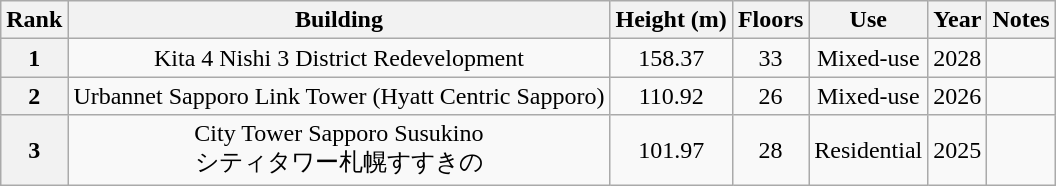<table class="sortable wikitable" style="text-align:center">
<tr>
<th>Rank</th>
<th>Building</th>
<th>Height (m)</th>
<th>Floors</th>
<th>Use</th>
<th>Year</th>
<th class="unsortable">Notes</th>
</tr>
<tr>
<th>1</th>
<td>Kita 4 Nishi 3 District Redevelopment</td>
<td>158.37</td>
<td>33</td>
<td>Mixed-use</td>
<td>2028</td>
<td></td>
</tr>
<tr>
<th>2</th>
<td>Urbannet Sapporo Link Tower (Hyatt Centric Sapporo)</td>
<td>110.92</td>
<td>26</td>
<td>Mixed-use</td>
<td>2026</td>
<td></td>
</tr>
<tr>
<th>3</th>
<td>City Tower Sapporo Susukino<br>シティタワー札幌すすきの</td>
<td>101.97</td>
<td>28</td>
<td>Residential</td>
<td>2025</td>
<td></td>
</tr>
</table>
